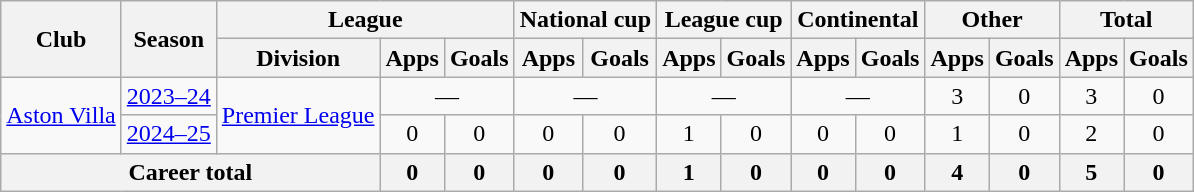<table class="wikitable" style="text-align:center">
<tr>
<th rowspan="2">Club</th>
<th rowspan="2">Season</th>
<th colspan="3">League</th>
<th colspan="2">National cup</th>
<th colspan="2">League cup</th>
<th colspan="2">Continental</th>
<th colspan="2">Other</th>
<th colspan="2">Total</th>
</tr>
<tr>
<th>Division</th>
<th>Apps</th>
<th>Goals</th>
<th>Apps</th>
<th>Goals</th>
<th>Apps</th>
<th>Goals</th>
<th>Apps</th>
<th>Goals</th>
<th>Apps</th>
<th>Goals</th>
<th>Apps</th>
<th>Goals</th>
</tr>
<tr>
<td rowspan="2"><a href='#'>Aston Villa</a></td>
<td><a href='#'>2023–24</a></td>
<td rowspan="2"><a href='#'>Premier League</a></td>
<td colspan="2">—</td>
<td colspan="2">—</td>
<td colspan="2">—</td>
<td colspan="2">—</td>
<td>3</td>
<td>0</td>
<td>3</td>
<td>0</td>
</tr>
<tr>
<td><a href='#'>2024–25</a></td>
<td>0</td>
<td>0</td>
<td>0</td>
<td>0</td>
<td>1</td>
<td>0</td>
<td>0</td>
<td>0</td>
<td>1</td>
<td>0</td>
<td>2</td>
<td>0</td>
</tr>
<tr>
<th colspan="3">Career total</th>
<th>0</th>
<th>0</th>
<th>0</th>
<th>0</th>
<th>1</th>
<th>0</th>
<th>0</th>
<th>0</th>
<th>4</th>
<th>0</th>
<th>5</th>
<th>0</th>
</tr>
</table>
